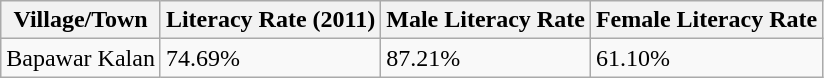<table class="wikitable">
<tr>
<th>Village/Town</th>
<th>Literacy Rate (2011)</th>
<th>Male Literacy Rate</th>
<th>Female Literacy Rate</th>
</tr>
<tr>
<td>Bapawar Kalan</td>
<td>74.69%</td>
<td>87.21%</td>
<td>61.10%</td>
</tr>
</table>
